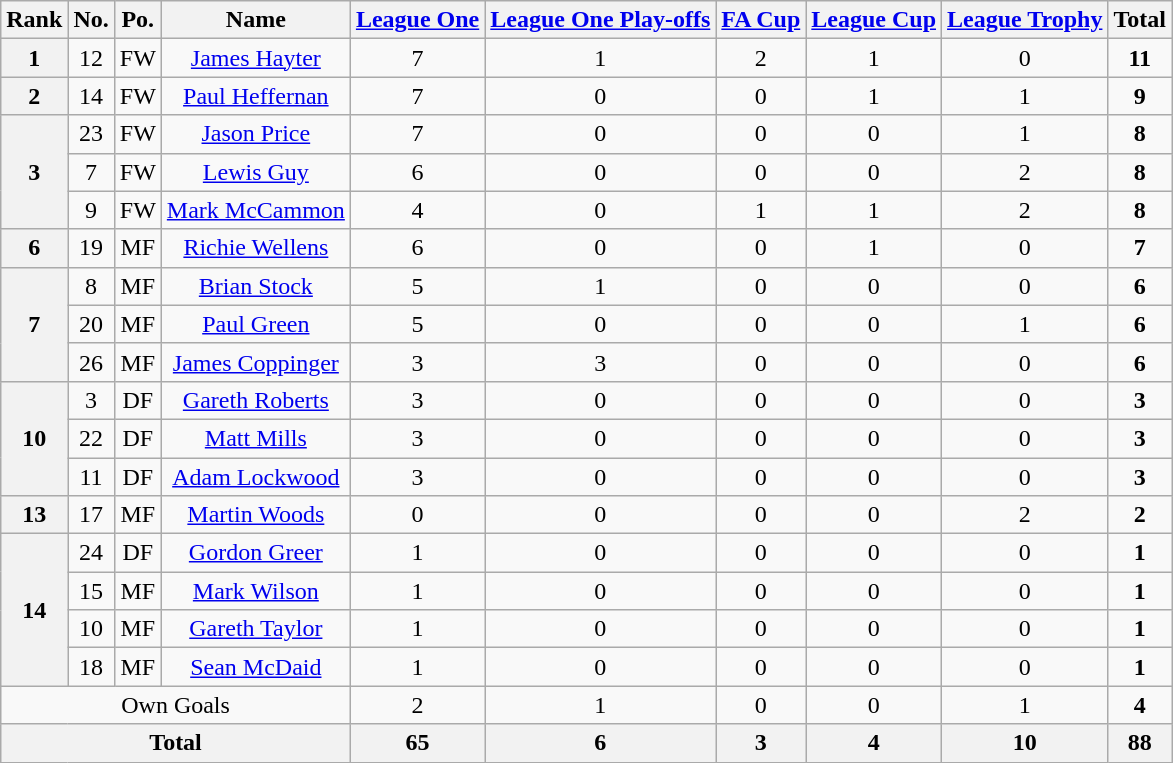<table class="wikitable" style="text-align: center">
<tr>
<th>Rank</th>
<th>No.</th>
<th>Po.</th>
<th>Name</th>
<th><a href='#'>League One</a></th>
<th><a href='#'>League One Play-offs</a></th>
<th><a href='#'>FA Cup</a></th>
<th><a href='#'>League Cup</a></th>
<th><a href='#'>League Trophy</a></th>
<th>Total</th>
</tr>
<tr>
<th rowspan=1>1</th>
<td>12</td>
<td>FW</td>
<td><a href='#'>James Hayter</a></td>
<td>7</td>
<td>1</td>
<td>2</td>
<td>1</td>
<td>0</td>
<td><strong>11</strong></td>
</tr>
<tr>
<th rowspan=1>2</th>
<td>14</td>
<td>FW</td>
<td><a href='#'>Paul Heffernan</a></td>
<td>7</td>
<td>0</td>
<td>0</td>
<td>1</td>
<td>1</td>
<td><strong>9</strong></td>
</tr>
<tr>
<th rowspan=3>3</th>
<td>23</td>
<td>FW</td>
<td><a href='#'>Jason Price</a></td>
<td>7</td>
<td>0</td>
<td>0</td>
<td>0</td>
<td>1</td>
<td><strong>8</strong></td>
</tr>
<tr>
<td>7</td>
<td>FW</td>
<td><a href='#'>Lewis Guy</a></td>
<td>6</td>
<td>0</td>
<td>0</td>
<td>0</td>
<td>2</td>
<td><strong>8</strong></td>
</tr>
<tr>
<td>9</td>
<td>FW</td>
<td><a href='#'>Mark McCammon</a></td>
<td>4</td>
<td>0</td>
<td>1</td>
<td>1</td>
<td>2</td>
<td><strong>8</strong></td>
</tr>
<tr>
<th rowspan=1>6</th>
<td>19</td>
<td>MF</td>
<td><a href='#'>Richie Wellens</a></td>
<td>6</td>
<td>0</td>
<td>0</td>
<td>1</td>
<td>0</td>
<td><strong>7</strong></td>
</tr>
<tr>
<th rowspan=3>7</th>
<td>8</td>
<td>MF</td>
<td><a href='#'>Brian Stock</a></td>
<td>5</td>
<td>1</td>
<td>0</td>
<td>0</td>
<td>0</td>
<td><strong>6</strong></td>
</tr>
<tr>
<td>20</td>
<td>MF</td>
<td><a href='#'>Paul Green</a></td>
<td>5</td>
<td>0</td>
<td>0</td>
<td>0</td>
<td>1</td>
<td><strong>6</strong></td>
</tr>
<tr>
<td>26</td>
<td>MF</td>
<td><a href='#'>James Coppinger</a></td>
<td>3</td>
<td>3</td>
<td>0</td>
<td>0</td>
<td>0</td>
<td><strong>6</strong></td>
</tr>
<tr>
<th rowspan=3>10</th>
<td>3</td>
<td>DF</td>
<td><a href='#'>Gareth Roberts</a></td>
<td>3</td>
<td>0</td>
<td>0</td>
<td>0</td>
<td>0</td>
<td><strong>3</strong></td>
</tr>
<tr>
<td>22</td>
<td>DF</td>
<td><a href='#'>Matt Mills</a></td>
<td>3</td>
<td>0</td>
<td>0</td>
<td>0</td>
<td>0</td>
<td><strong>3</strong></td>
</tr>
<tr>
<td>11</td>
<td>DF</td>
<td><a href='#'>Adam Lockwood</a></td>
<td>3</td>
<td>0</td>
<td>0</td>
<td>0</td>
<td>0</td>
<td><strong>3</strong></td>
</tr>
<tr>
<th rowspan=1>13</th>
<td>17</td>
<td>MF</td>
<td><a href='#'>Martin Woods</a></td>
<td>0</td>
<td>0</td>
<td>0</td>
<td>0</td>
<td>2</td>
<td><strong>2</strong></td>
</tr>
<tr>
<th rowspan=4>14</th>
<td>24</td>
<td>DF</td>
<td><a href='#'>Gordon Greer</a></td>
<td>1</td>
<td>0</td>
<td>0</td>
<td>0</td>
<td>0</td>
<td><strong>1</strong></td>
</tr>
<tr>
<td>15</td>
<td>MF</td>
<td><a href='#'>Mark Wilson</a></td>
<td>1</td>
<td>0</td>
<td>0</td>
<td>0</td>
<td>0</td>
<td><strong>1</strong></td>
</tr>
<tr>
<td>10</td>
<td>MF</td>
<td><a href='#'>Gareth Taylor</a></td>
<td>1</td>
<td>0</td>
<td>0</td>
<td>0</td>
<td>0</td>
<td><strong>1</strong></td>
</tr>
<tr>
<td>18</td>
<td>MF</td>
<td><a href='#'>Sean McDaid</a></td>
<td>1</td>
<td>0</td>
<td>0</td>
<td>0</td>
<td>0</td>
<td><strong>1</strong></td>
</tr>
<tr>
<td colspan=4>Own Goals</td>
<td>2</td>
<td>1</td>
<td>0</td>
<td>0</td>
<td>1</td>
<td><strong>4</strong></td>
</tr>
<tr>
<th colspan=4>Total</th>
<th>65</th>
<th>6</th>
<th>3</th>
<th>4</th>
<th>10</th>
<th>88</th>
</tr>
</table>
